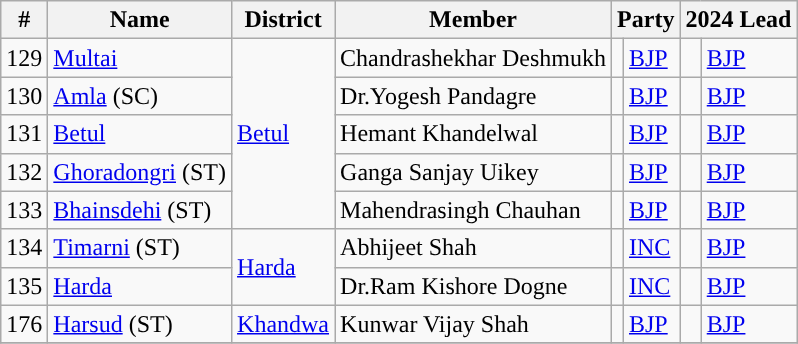<table class="wikitable">
<tr>
<th>#</th>
<th>Name</th>
<th>District</th>
<th>Member</th>
<th colspan="2">Party</th>
<th colspan="2">2024 Lead</th>
</tr>
<tr>
<td>129</td>
<td><a href='#'>Multai</a></td>
<td rowspan="5"><a href='#'>Betul</a></td>
<td>Chandrashekhar Deshmukh</td>
<td style="background-color: "></td>
<td><a href='#'>BJP</a></td>
<td style="background-color: "></td>
<td><a href='#'>BJP</a></td>
</tr>
<tr>
<td>130</td>
<td><a href='#'>Amla</a> (SC)</td>
<td>Dr.Yogesh Pandagre</td>
<td style="background-color: "></td>
<td><a href='#'>BJP</a></td>
<td style="background-color: "></td>
<td><a href='#'>BJP</a></td>
</tr>
<tr>
<td>131</td>
<td><a href='#'>Betul</a></td>
<td>Hemant Khandelwal</td>
<td style="background-color: "></td>
<td><a href='#'>BJP</a></td>
<td style="background-color: "></td>
<td><a href='#'>BJP</a></td>
</tr>
<tr>
<td>132</td>
<td><a href='#'>Ghoradongri</a> (ST)</td>
<td>Ganga Sanjay Uikey</td>
<td style="background-color: "></td>
<td><a href='#'>BJP</a></td>
<td style="background-color: "></td>
<td><a href='#'>BJP</a></td>
</tr>
<tr>
<td>133</td>
<td><a href='#'>Bhainsdehi</a> (ST)</td>
<td>Mahendrasingh Chauhan</td>
<td style="background-color: "></td>
<td><a href='#'>BJP</a></td>
<td style="background-color: "></td>
<td><a href='#'>BJP</a></td>
</tr>
<tr>
<td>134</td>
<td><a href='#'>Timarni</a> (ST)</td>
<td rowspan="2"><a href='#'>Harda</a></td>
<td>Abhijeet Shah</td>
<td style="background-color: "></td>
<td><a href='#'>INC</a></td>
<td style="background-color: "></td>
<td><a href='#'>BJP</a></td>
</tr>
<tr>
<td>135</td>
<td><a href='#'>Harda</a></td>
<td>Dr.Ram Kishore Dogne</td>
<td style="background-color: "></td>
<td><a href='#'>INC</a></td>
<td style="background-color: "></td>
<td><a href='#'>BJP</a></td>
</tr>
<tr>
<td>176</td>
<td><a href='#'>Harsud</a> (ST)</td>
<td><a href='#'>Khandwa</a></td>
<td>Kunwar Vijay Shah</td>
<td style="background-color: "></td>
<td><a href='#'>BJP</a></td>
<td style="background-color: "></td>
<td><a href='#'>BJP</a></td>
</tr>
<tr>
</tr>
</table>
